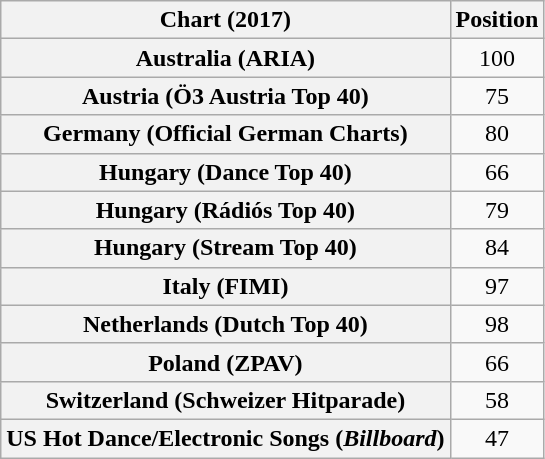<table class="wikitable sortable plainrowheaders" style="text-align:center">
<tr>
<th scope="col">Chart (2017)</th>
<th scope="col">Position</th>
</tr>
<tr>
<th scope="row">Australia (ARIA)</th>
<td>100</td>
</tr>
<tr>
<th scope="row">Austria (Ö3 Austria Top 40)</th>
<td>75</td>
</tr>
<tr>
<th scope="row">Germany (Official German Charts)</th>
<td>80</td>
</tr>
<tr>
<th scope="row">Hungary (Dance Top 40)</th>
<td>66</td>
</tr>
<tr>
<th scope="row">Hungary (Rádiós Top 40)</th>
<td>79</td>
</tr>
<tr>
<th scope="row">Hungary (Stream Top 40)</th>
<td>84</td>
</tr>
<tr>
<th scope="row">Italy (FIMI)</th>
<td>97</td>
</tr>
<tr>
<th scope="row">Netherlands (Dutch Top 40)</th>
<td>98</td>
</tr>
<tr>
<th scope="row">Poland (ZPAV)</th>
<td>66</td>
</tr>
<tr>
<th scope="row">Switzerland (Schweizer Hitparade)</th>
<td>58</td>
</tr>
<tr>
<th scope="row">US Hot Dance/Electronic Songs (<em>Billboard</em>)</th>
<td>47</td>
</tr>
</table>
